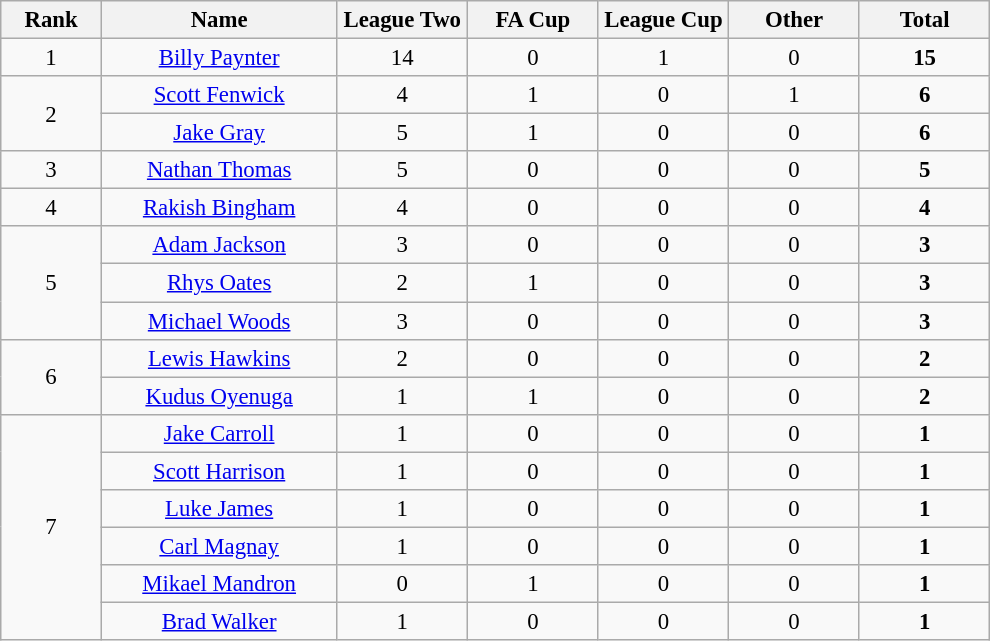<table class="wikitable" style="font-size: 95%; text-align: center;">
<tr>
<th width=60>Rank</th>
<th width=150>Name</th>
<th width=80>League Two</th>
<th width=80>FA Cup</th>
<th width=80>League Cup</th>
<th width=80>Other</th>
<th width=80>Total</th>
</tr>
<tr>
<td>1</td>
<td><a href='#'>Billy Paynter</a></td>
<td>14</td>
<td>0</td>
<td>1</td>
<td>0</td>
<td><strong>15</strong></td>
</tr>
<tr>
<td rowspan="2">2</td>
<td><a href='#'>Scott Fenwick</a></td>
<td>4</td>
<td>1</td>
<td>0</td>
<td>1</td>
<td><strong>6</strong></td>
</tr>
<tr>
<td><a href='#'>Jake Gray</a></td>
<td>5</td>
<td>1</td>
<td>0</td>
<td>0</td>
<td><strong>6</strong></td>
</tr>
<tr>
<td>3</td>
<td><a href='#'>Nathan Thomas</a></td>
<td>5</td>
<td>0</td>
<td>0</td>
<td>0</td>
<td><strong>5</strong></td>
</tr>
<tr>
<td>4</td>
<td><a href='#'>Rakish Bingham</a></td>
<td>4</td>
<td>0</td>
<td>0</td>
<td>0</td>
<td><strong>4</strong></td>
</tr>
<tr>
<td rowspan="3">5</td>
<td><a href='#'>Adam Jackson</a></td>
<td>3</td>
<td>0</td>
<td>0</td>
<td>0</td>
<td><strong>3</strong></td>
</tr>
<tr>
<td><a href='#'>Rhys Oates</a></td>
<td>2</td>
<td>1</td>
<td>0</td>
<td>0</td>
<td><strong>3</strong></td>
</tr>
<tr>
<td><a href='#'>Michael Woods</a></td>
<td>3</td>
<td>0</td>
<td>0</td>
<td>0</td>
<td><strong>3</strong></td>
</tr>
<tr>
<td rowspan="2">6</td>
<td><a href='#'>Lewis Hawkins</a></td>
<td>2</td>
<td>0</td>
<td>0</td>
<td>0</td>
<td><strong>2</strong></td>
</tr>
<tr>
<td><a href='#'>Kudus Oyenuga</a></td>
<td>1</td>
<td>1</td>
<td>0</td>
<td>0</td>
<td><strong>2</strong></td>
</tr>
<tr>
<td rowspan="6">7</td>
<td><a href='#'>Jake Carroll</a></td>
<td>1</td>
<td>0</td>
<td>0</td>
<td>0</td>
<td><strong>1</strong></td>
</tr>
<tr>
<td><a href='#'>Scott Harrison</a></td>
<td>1</td>
<td>0</td>
<td>0</td>
<td>0</td>
<td><strong>1</strong></td>
</tr>
<tr>
<td><a href='#'>Luke James</a></td>
<td>1</td>
<td>0</td>
<td>0</td>
<td>0</td>
<td><strong>1</strong></td>
</tr>
<tr>
<td><a href='#'>Carl Magnay</a></td>
<td>1</td>
<td>0</td>
<td>0</td>
<td>0</td>
<td><strong>1</strong></td>
</tr>
<tr>
<td><a href='#'>Mikael Mandron</a></td>
<td>0</td>
<td>1</td>
<td>0</td>
<td>0</td>
<td><strong>1</strong></td>
</tr>
<tr>
<td><a href='#'>Brad Walker</a></td>
<td>1</td>
<td>0</td>
<td>0</td>
<td>0</td>
<td><strong>1</strong></td>
</tr>
</table>
